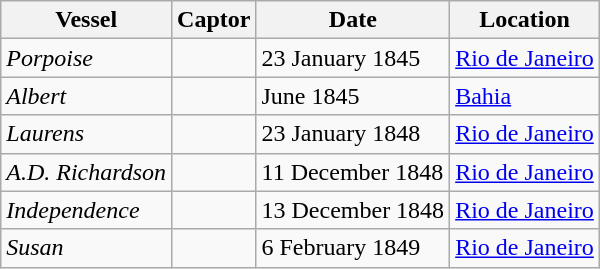<table class="wikitable sortable">
<tr>
<th>Vessel</th>
<th>Captor</th>
<th>Date</th>
<th>Location</th>
</tr>
<tr>
<td><em>Porpoise</em></td>
<td></td>
<td>23 January 1845</td>
<td><a href='#'>Rio de Janeiro</a></td>
</tr>
<tr>
<td><em>Albert</em></td>
<td></td>
<td>June 1845</td>
<td><a href='#'>Bahia</a></td>
</tr>
<tr>
<td><em>Laurens</em></td>
<td></td>
<td>23 January 1848</td>
<td><a href='#'>Rio de Janeiro</a></td>
</tr>
<tr>
<td><em>A.D. Richardson</em></td>
<td></td>
<td>11 December 1848</td>
<td><a href='#'>Rio de Janeiro</a></td>
</tr>
<tr>
<td><em>Independence</em></td>
<td></td>
<td>13 December 1848</td>
<td><a href='#'>Rio de Janeiro</a></td>
</tr>
<tr>
<td><em>Susan</em></td>
<td></td>
<td>6 February 1849</td>
<td><a href='#'>Rio de Janeiro</a></td>
</tr>
</table>
